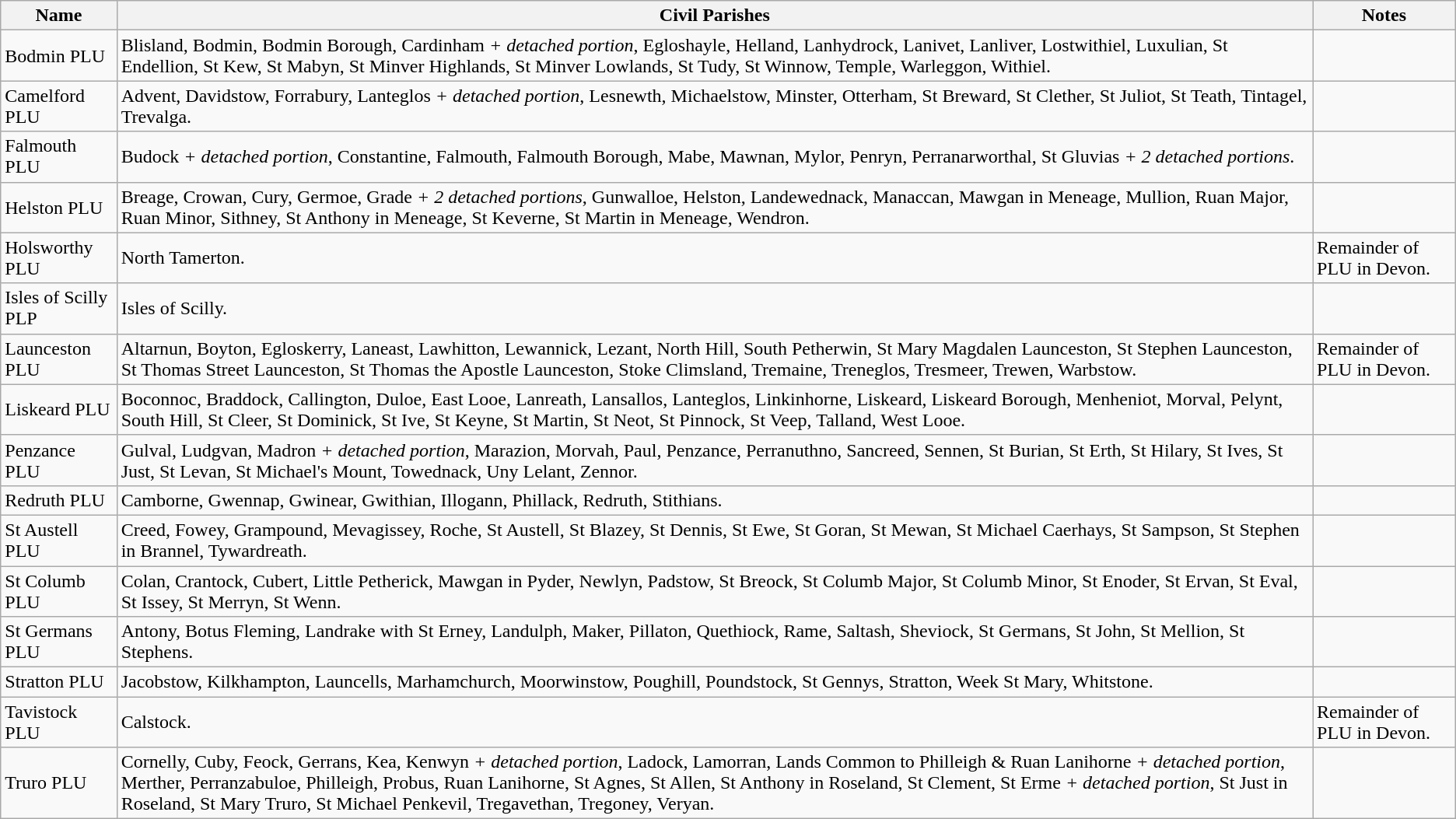<table class="wikitable">
<tr>
<th>Name</th>
<th>Civil Parishes</th>
<th>Notes</th>
</tr>
<tr>
<td>Bodmin PLU</td>
<td>Blisland, Bodmin, Bodmin Borough, Cardinham <em>+ detached portion</em>, Egloshayle, Helland, Lanhydrock, Lanivet, Lanliver, Lostwithiel, Luxulian, St Endellion, St Kew, St Mabyn, St Minver Highlands, St Minver Lowlands, St Tudy, St Winnow, Temple, Warleggon, Withiel.</td>
<td></td>
</tr>
<tr>
<td>Camelford PLU</td>
<td>Advent, Davidstow, Forrabury, Lanteglos <em>+ detached portion</em>, Lesnewth, Michaelstow, Minster, Otterham, St Breward, St Clether, St Juliot, St Teath, Tintagel, Trevalga.</td>
<td></td>
</tr>
<tr>
<td>Falmouth PLU</td>
<td>Budock <em>+ detached portion</em>, Constantine, Falmouth, Falmouth Borough, Mabe, Mawnan, Mylor, Penryn, Perranarworthal, St Gluvias <em>+ 2 detached portions</em>.</td>
<td></td>
</tr>
<tr>
<td>Helston PLU</td>
<td>Breage, Crowan, Cury, Germoe, Grade <em>+ 2 detached portions</em>, Gunwalloe, Helston, Landewednack, Manaccan, Mawgan in Meneage, Mullion, Ruan Major, Ruan Minor, Sithney, St Anthony in Meneage, St Keverne, St Martin in Meneage, Wendron.</td>
<td></td>
</tr>
<tr>
<td>Holsworthy PLU</td>
<td>North Tamerton.</td>
<td>Remainder of PLU in Devon.</td>
</tr>
<tr>
<td>Isles of Scilly PLP</td>
<td>Isles of Scilly.</td>
<td></td>
</tr>
<tr>
<td>Launceston PLU</td>
<td>Altarnun, Boyton, Egloskerry, Laneast, Lawhitton, Lewannick, Lezant, North Hill, South Petherwin, St Mary Magdalen Launceston, St Stephen Launceston, St Thomas Street Launceston, St Thomas the Apostle Launceston, Stoke Climsland, Tremaine, Treneglos, Tresmeer, Trewen, Warbstow.</td>
<td>Remainder of PLU in Devon.</td>
</tr>
<tr>
<td>Liskeard PLU</td>
<td>Boconnoc, Braddock, Callington, Duloe, East Looe, Lanreath, Lansallos, Lanteglos, Linkinhorne, Liskeard, Liskeard Borough, Menheniot, Morval, Pelynt, South Hill, St Cleer, St Dominick, St Ive, St Keyne, St Martin, St Neot, St Pinnock, St Veep, Talland, West Looe.</td>
<td></td>
</tr>
<tr>
<td>Penzance PLU</td>
<td>Gulval, Ludgvan, Madron <em>+ detached portion</em>, Marazion, Morvah, Paul, Penzance, Perranuthno, Sancreed, Sennen, St Burian, St Erth, St Hilary, St Ives, St Just, St Levan, St Michael's Mount, Towednack, Uny Lelant, Zennor.</td>
<td></td>
</tr>
<tr>
<td>Redruth PLU</td>
<td>Camborne, Gwennap, Gwinear, Gwithian, Illogann, Phillack, Redruth, Stithians.</td>
<td></td>
</tr>
<tr>
<td>St Austell PLU</td>
<td>Creed, Fowey, Grampound, Mevagissey, Roche, St Austell, St Blazey, St Dennis, St Ewe, St Goran, St Mewan, St Michael Caerhays, St Sampson, St Stephen in Brannel, Tywardreath.</td>
<td></td>
</tr>
<tr>
<td>St Columb PLU</td>
<td>Colan, Crantock, Cubert, Little Petherick, Mawgan in Pyder, Newlyn, Padstow, St Breock, St Columb Major, St Columb Minor, St Enoder, St Ervan, St Eval, St Issey, St Merryn, St Wenn.</td>
<td></td>
</tr>
<tr>
<td>St Germans PLU</td>
<td>Antony, Botus Fleming, Landrake with St Erney, Landulph, Maker, Pillaton, Quethiock, Rame, Saltash, Sheviock, St Germans, St John, St Mellion, St Stephens.</td>
<td></td>
</tr>
<tr>
<td>Stratton PLU</td>
<td>Jacobstow, Kilkhampton, Launcells, Marhamchurch, Moorwinstow, Poughill, Poundstock, St Gennys, Stratton, Week St Mary, Whitstone.</td>
<td></td>
</tr>
<tr>
<td>Tavistock PLU</td>
<td>Calstock.</td>
<td>Remainder of PLU in Devon.</td>
</tr>
<tr>
<td>Truro PLU</td>
<td>Cornelly, Cuby, Feock, Gerrans, Kea, Kenwyn <em>+ detached portion</em>, Ladock, Lamorran, Lands Common to Philleigh & Ruan Lanihorne <em>+ detached portion</em>, Merther, Perranzabuloe, Philleigh, Probus, Ruan Lanihorne, St Agnes, St Allen, St Anthony in Roseland, St Clement, St Erme <em>+ detached portion</em>, St Just in Roseland, St Mary Truro, St Michael Penkevil, Tregavethan, Tregoney, Veryan.</td>
<td></td>
</tr>
</table>
